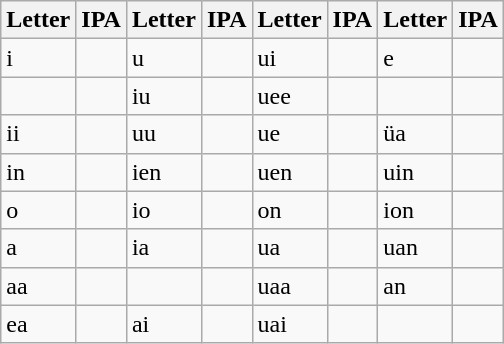<table class="wikitable">
<tr>
<th>Letter</th>
<th>IPA</th>
<th>Letter</th>
<th>IPA</th>
<th>Letter</th>
<th>IPA</th>
<th>Letter</th>
<th>IPA</th>
</tr>
<tr>
<td>i</td>
<td></td>
<td>u</td>
<td></td>
<td>ui</td>
<td></td>
<td>e</td>
<td></td>
</tr>
<tr>
<td></td>
<td></td>
<td>iu</td>
<td></td>
<td>uee</td>
<td></td>
<td></td>
<td></td>
</tr>
<tr>
<td>ii</td>
<td></td>
<td>uu</td>
<td></td>
<td>ue</td>
<td></td>
<td>üa</td>
<td></td>
</tr>
<tr>
<td>in</td>
<td></td>
<td>ien</td>
<td></td>
<td>uen</td>
<td></td>
<td>uin</td>
<td></td>
</tr>
<tr>
<td>o</td>
<td></td>
<td>io</td>
<td></td>
<td>on</td>
<td></td>
<td>ion</td>
<td></td>
</tr>
<tr>
<td>a</td>
<td></td>
<td>ia</td>
<td></td>
<td>ua</td>
<td></td>
<td>uan</td>
<td></td>
</tr>
<tr>
<td>aa</td>
<td></td>
<td></td>
<td></td>
<td>uaa</td>
<td></td>
<td>an</td>
<td></td>
</tr>
<tr>
<td>ea</td>
<td></td>
<td>ai</td>
<td></td>
<td>uai</td>
<td></td>
<td></td>
<td></td>
</tr>
</table>
